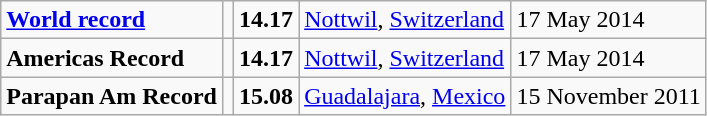<table class="wikitable">
<tr>
<td><strong><a href='#'>World record</a></strong></td>
<td></td>
<td><strong>14.17</strong></td>
<td><a href='#'>Nottwil</a>, <a href='#'>Switzerland</a></td>
<td>17 May 2014</td>
</tr>
<tr>
<td><strong>Americas Record</strong></td>
<td></td>
<td><strong>14.17</strong></td>
<td><a href='#'>Nottwil</a>, <a href='#'>Switzerland</a></td>
<td>17 May 2014</td>
</tr>
<tr>
<td><strong>Parapan Am Record</strong></td>
<td></td>
<td><strong>15.08</strong></td>
<td><a href='#'>Guadalajara</a>, <a href='#'>Mexico</a></td>
<td>15 November 2011</td>
</tr>
</table>
